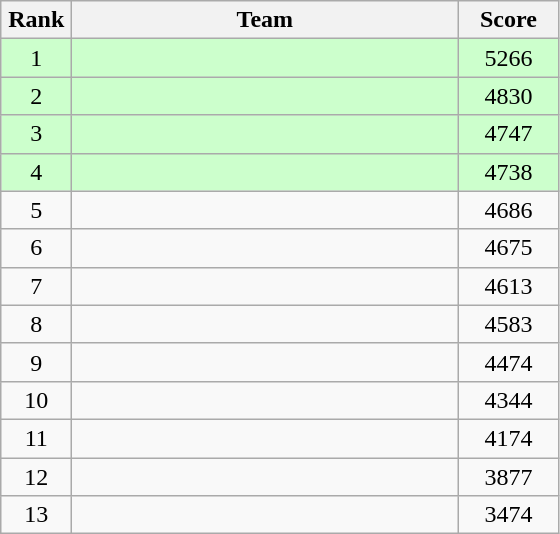<table class=wikitable style="text-align:center">
<tr>
<th width=40>Rank</th>
<th width=250>Team</th>
<th width=60>Score</th>
</tr>
<tr bgcolor="ccffcc">
<td>1</td>
<td align=left></td>
<td>5266</td>
</tr>
<tr bgcolor="ccffcc">
<td>2</td>
<td align=left></td>
<td>4830</td>
</tr>
<tr bgcolor="ccffcc">
<td>3</td>
<td align=left></td>
<td>4747</td>
</tr>
<tr bgcolor="ccffcc">
<td>4</td>
<td align=left></td>
<td>4738</td>
</tr>
<tr>
<td>5</td>
<td align=left></td>
<td>4686</td>
</tr>
<tr>
<td>6</td>
<td align=left></td>
<td>4675</td>
</tr>
<tr>
<td>7</td>
<td align=left></td>
<td>4613</td>
</tr>
<tr>
<td>8</td>
<td align=left></td>
<td>4583</td>
</tr>
<tr>
<td>9</td>
<td align=left></td>
<td>4474</td>
</tr>
<tr>
<td>10</td>
<td align=left></td>
<td>4344</td>
</tr>
<tr>
<td>11</td>
<td align=left></td>
<td>4174</td>
</tr>
<tr>
<td>12</td>
<td align=left></td>
<td>3877</td>
</tr>
<tr>
<td>13</td>
<td align=left></td>
<td>3474</td>
</tr>
</table>
